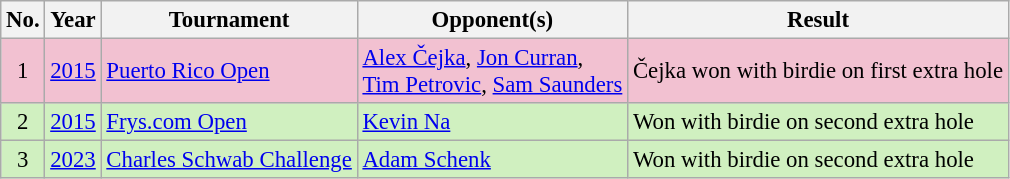<table class="wikitable" style="font-size:95%; ">
<tr>
<th>No.</th>
<th>Year</th>
<th>Tournament</th>
<th>Opponent(s)</th>
<th>Result</th>
</tr>
<tr style="background:#F2C1D1;">
<td align=center>1</td>
<td><a href='#'>2015</a></td>
<td><a href='#'>Puerto Rico Open</a></td>
<td> <a href='#'>Alex Čejka</a>,  <a href='#'>Jon Curran</a>,<br> <a href='#'>Tim Petrovic</a>,  <a href='#'>Sam Saunders</a></td>
<td>Čejka won with birdie on first extra hole</td>
</tr>
<tr style="background:#D0F0C0;">
<td align=center>2</td>
<td><a href='#'>2015</a></td>
<td><a href='#'>Frys.com Open</a></td>
<td> <a href='#'>Kevin Na</a></td>
<td>Won with birdie on second extra hole</td>
</tr>
<tr style="background:#D0F0C0;">
<td align=center>3</td>
<td><a href='#'>2023</a></td>
<td><a href='#'>Charles Schwab Challenge</a></td>
<td> <a href='#'>Adam Schenk</a></td>
<td>Won with birdie on second extra hole</td>
</tr>
</table>
